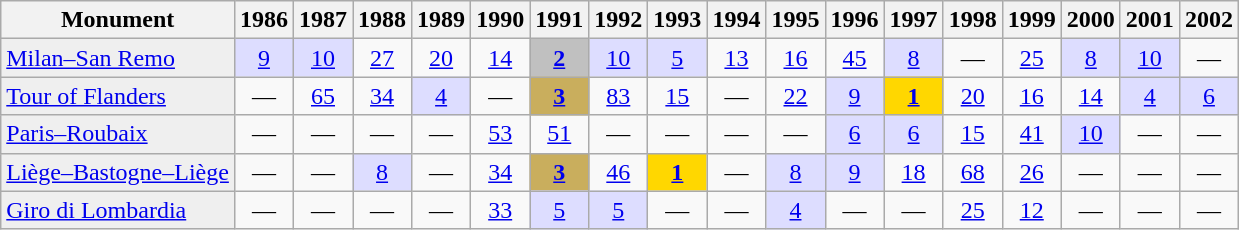<table class="wikitable">
<tr>
<th>Monument</th>
<th>1986</th>
<th>1987</th>
<th>1988</th>
<th>1989</th>
<th>1990</th>
<th>1991</th>
<th>1992</th>
<th>1993</th>
<th>1994</th>
<th>1995</th>
<th>1996</th>
<th>1997</th>
<th>1998</th>
<th>1999</th>
<th>2000</th>
<th>2001</th>
<th>2002</th>
</tr>
<tr style="text-align:center;">
<td style="text-align:left; background:#efefef;"><a href='#'>Milan–San Remo</a></td>
<td style="background:#ddddff;"><a href='#'>9</a></td>
<td style="background:#ddddff;"><a href='#'>10</a></td>
<td><a href='#'>27</a></td>
<td><a href='#'>20</a></td>
<td><a href='#'>14</a></td>
<td style="background:#C0C0C0;"><a href='#'><strong>2</strong></a></td>
<td style="background:#ddddff;"><a href='#'>10</a></td>
<td style="background:#ddddff;"><a href='#'>5</a></td>
<td><a href='#'>13</a></td>
<td><a href='#'>16</a></td>
<td><a href='#'>45</a></td>
<td style="background:#ddddff;"><a href='#'>8</a></td>
<td>—</td>
<td><a href='#'>25</a></td>
<td style="background:#ddddff;"><a href='#'>8</a></td>
<td style="background:#ddddff;"><a href='#'>10</a></td>
<td>—</td>
</tr>
<tr style="text-align:center;">
<td style="text-align:left; background:#efefef;"><a href='#'>Tour of Flanders</a></td>
<td>—</td>
<td><a href='#'>65</a></td>
<td><a href='#'>34</a></td>
<td style="background:#ddddff;"><a href='#'>4</a></td>
<td>—</td>
<td style="background:#C9AE5D;"><a href='#'><strong>3</strong></a></td>
<td><a href='#'>83</a></td>
<td><a href='#'>15</a></td>
<td>—</td>
<td><a href='#'>22</a></td>
<td style="background:#ddddff;"><a href='#'>9</a></td>
<td style="background:#FFD700;"><a href='#'><strong>1</strong></a></td>
<td><a href='#'>20</a></td>
<td><a href='#'>16</a></td>
<td><a href='#'>14</a></td>
<td style="background:#ddddff;"><a href='#'>4</a></td>
<td style="background:#ddddff;"><a href='#'>6</a></td>
</tr>
<tr style="text-align:center;">
<td style="text-align:left; background:#efefef;"><a href='#'>Paris–Roubaix</a></td>
<td>—</td>
<td>—</td>
<td>—</td>
<td>—</td>
<td><a href='#'>53</a></td>
<td><a href='#'>51</a></td>
<td>—</td>
<td>—</td>
<td>—</td>
<td>—</td>
<td style="background:#ddddff;"><a href='#'>6</a></td>
<td style="background:#ddddff;"><a href='#'>6</a></td>
<td><a href='#'>15</a></td>
<td><a href='#'>41</a></td>
<td style="background:#ddddff;"><a href='#'>10</a></td>
<td>—</td>
<td>—</td>
</tr>
<tr style="text-align:center;">
<td style="text-align:left; background:#efefef;"><a href='#'>Liège–Bastogne–Liège</a></td>
<td>—</td>
<td>—</td>
<td style="background:#ddddff;"><a href='#'>8</a></td>
<td>—</td>
<td><a href='#'>34</a></td>
<td style="background:#C9AE5D;"><a href='#'><strong>3</strong></a></td>
<td><a href='#'>46</a></td>
<td style="background:#FFD700;"><a href='#'><strong>1</strong></a></td>
<td>—</td>
<td style="background:#ddddff;"><a href='#'>8</a></td>
<td style="background:#ddddff;"><a href='#'>9</a></td>
<td><a href='#'>18</a></td>
<td><a href='#'>68</a></td>
<td><a href='#'>26</a></td>
<td>—</td>
<td>—</td>
<td>—</td>
</tr>
<tr style="text-align:center;">
<td style="text-align:left; background:#efefef;"><a href='#'>Giro di Lombardia</a></td>
<td>—</td>
<td>—</td>
<td>—</td>
<td>—</td>
<td><a href='#'>33</a></td>
<td style="background:#ddddff;"><a href='#'>5</a></td>
<td style="background:#ddddff;"><a href='#'>5</a></td>
<td>—</td>
<td>—</td>
<td style="background:#ddddff;"><a href='#'>4</a></td>
<td>—</td>
<td>—</td>
<td><a href='#'>25</a></td>
<td><a href='#'>12</a></td>
<td>—</td>
<td>—</td>
<td>—</td>
</tr>
</table>
